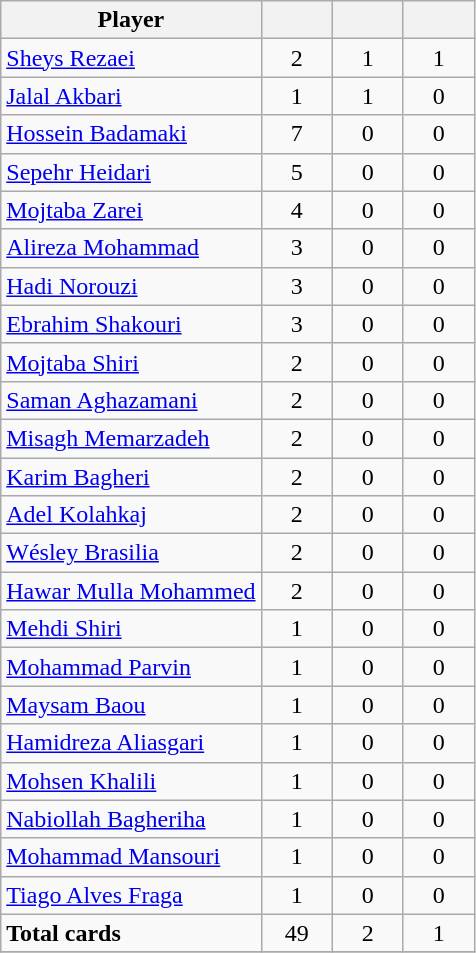<table class="wikitable" style="text-align: center;">
<tr>
<th wight=200>Player</th>
<th width=40></th>
<th width=40> </th>
<th width=40></th>
</tr>
<tr>
<td style="text-align:left"> <a href='#'>Sheys Rezaei</a></td>
<td>2</td>
<td>1</td>
<td>1</td>
</tr>
<tr>
<td style="text-align:left"> <a href='#'>Jalal Akbari</a></td>
<td>1</td>
<td>1</td>
<td>0</td>
</tr>
<tr>
<td style="text-align:left"> <a href='#'>Hossein Badamaki</a></td>
<td>7</td>
<td>0</td>
<td>0</td>
</tr>
<tr>
<td style="text-align:left"> <a href='#'>Sepehr Heidari</a></td>
<td>5</td>
<td>0</td>
<td>0</td>
</tr>
<tr>
<td style="text-align:left"> <a href='#'>Mojtaba Zarei</a></td>
<td>4</td>
<td>0</td>
<td>0</td>
</tr>
<tr>
<td style="text-align:left"> <a href='#'>Alireza Mohammad</a></td>
<td>3</td>
<td>0</td>
<td>0</td>
</tr>
<tr>
<td style="text-align:left"> <a href='#'>Hadi Norouzi</a></td>
<td>3</td>
<td>0</td>
<td>0</td>
</tr>
<tr>
<td style="text-align:left"> <a href='#'>Ebrahim Shakouri</a></td>
<td>3</td>
<td>0</td>
<td>0</td>
</tr>
<tr>
<td style="text-align:left"> <a href='#'>Mojtaba Shiri</a></td>
<td>2</td>
<td>0</td>
<td>0</td>
</tr>
<tr>
<td style="text-align:left"> <a href='#'>Saman Aghazamani</a></td>
<td>2</td>
<td>0</td>
<td>0</td>
</tr>
<tr>
<td style="text-align:left"> <a href='#'>Misagh Memarzadeh</a></td>
<td>2</td>
<td>0</td>
<td>0</td>
</tr>
<tr>
<td style="text-align:left"> <a href='#'>Karim Bagheri</a></td>
<td>2</td>
<td>0</td>
<td>0</td>
</tr>
<tr>
<td style="text-align:left"> <a href='#'>Adel Kolahkaj</a></td>
<td>2</td>
<td>0</td>
<td>0</td>
</tr>
<tr>
<td style="text-align:left"> <a href='#'>Wésley Brasilia</a></td>
<td>2</td>
<td>0</td>
<td>0</td>
</tr>
<tr>
<td style="text-align:left"> <a href='#'>Hawar Mulla Mohammed</a></td>
<td>2</td>
<td>0</td>
<td>0</td>
</tr>
<tr>
<td style="text-align:left"> <a href='#'>Mehdi Shiri</a></td>
<td>1</td>
<td>0</td>
<td>0</td>
</tr>
<tr>
<td style="text-align:left"> <a href='#'>Mohammad Parvin</a></td>
<td>1</td>
<td>0</td>
<td>0</td>
</tr>
<tr>
<td style="text-align:left"> <a href='#'>Maysam Baou</a></td>
<td>1</td>
<td>0</td>
<td>0</td>
</tr>
<tr>
<td style="text-align:left"> <a href='#'>Hamidreza Aliasgari</a></td>
<td>1</td>
<td>0</td>
<td>0</td>
</tr>
<tr>
<td style="text-align:left"> <a href='#'>Mohsen Khalili</a></td>
<td>1</td>
<td>0</td>
<td>0</td>
</tr>
<tr>
<td style="text-align:left"> <a href='#'>Nabiollah Bagheriha</a></td>
<td>1</td>
<td>0</td>
<td>0</td>
</tr>
<tr>
<td style="text-align:left"> <a href='#'>Mohammad Mansouri</a></td>
<td>1</td>
<td>0</td>
<td>0</td>
</tr>
<tr>
<td style="text-align:left"> <a href='#'>Tiago Alves Fraga</a></td>
<td>1</td>
<td>0</td>
<td>0</td>
</tr>
<tr>
<td style="text-align:left"><strong>Total cards</strong></td>
<td>49</td>
<td>2</td>
<td>1</td>
</tr>
<tr>
</tr>
</table>
